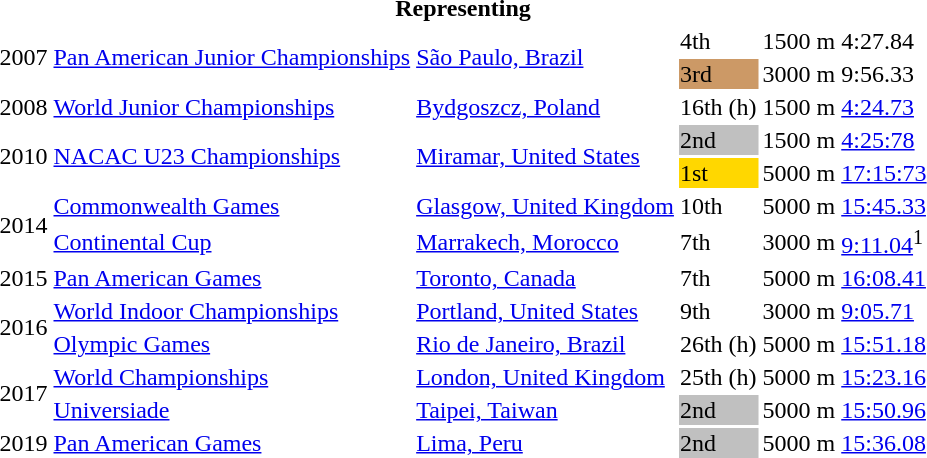<table>
<tr>
<th colspan="6">Representing </th>
</tr>
<tr>
<td rowspan=2>2007</td>
<td rowspan=2><a href='#'>Pan American Junior Championships</a></td>
<td rowspan=2><a href='#'>São Paulo, Brazil</a></td>
<td>4th</td>
<td>1500 m</td>
<td>4:27.84</td>
</tr>
<tr>
<td bgcolor=cc9966>3rd</td>
<td>3000 m</td>
<td>9:56.33</td>
</tr>
<tr>
<td>2008</td>
<td><a href='#'>World Junior Championships</a></td>
<td><a href='#'>Bydgoszcz, Poland</a></td>
<td>16th (h)</td>
<td>1500 m</td>
<td><a href='#'>4:24.73</a></td>
</tr>
<tr>
<td rowspan=2>2010</td>
<td rowspan=2><a href='#'>NACAC U23 Championships</a></td>
<td rowspan=2><a href='#'>Miramar, United States</a></td>
<td bgcolor=silver>2nd</td>
<td>1500 m</td>
<td><a href='#'>4:25:78</a></td>
</tr>
<tr>
<td bgcolor=gold>1st</td>
<td>5000 m</td>
<td><a href='#'>17:15:73</a></td>
</tr>
<tr>
<td rowspan=2>2014</td>
<td><a href='#'>Commonwealth Games</a></td>
<td><a href='#'>Glasgow, United Kingdom</a></td>
<td>10th</td>
<td>5000 m</td>
<td><a href='#'>15:45.33</a></td>
</tr>
<tr>
<td><a href='#'>Continental Cup</a></td>
<td><a href='#'>Marrakech, Morocco</a></td>
<td>7th</td>
<td>3000 m</td>
<td><a href='#'>9:11.04</a><sup>1</sup></td>
</tr>
<tr>
<td>2015</td>
<td><a href='#'>Pan American Games</a></td>
<td><a href='#'>Toronto, Canada</a></td>
<td>7th</td>
<td>5000 m</td>
<td><a href='#'>16:08.41</a></td>
</tr>
<tr>
<td rowspan=2>2016</td>
<td><a href='#'>World Indoor Championships</a></td>
<td><a href='#'>Portland, United States</a></td>
<td>9th</td>
<td>3000 m</td>
<td><a href='#'>9:05.71</a></td>
</tr>
<tr>
<td><a href='#'>Olympic Games</a></td>
<td><a href='#'>Rio de Janeiro, Brazil</a></td>
<td>26th (h)</td>
<td>5000 m</td>
<td><a href='#'>15:51.18</a></td>
</tr>
<tr>
<td rowspan=2>2017</td>
<td><a href='#'>World Championships</a></td>
<td><a href='#'>London, United Kingdom</a></td>
<td>25th (h)</td>
<td>5000 m</td>
<td><a href='#'>15:23.16</a></td>
</tr>
<tr>
<td><a href='#'>Universiade</a></td>
<td><a href='#'>Taipei, Taiwan</a></td>
<td bgcolor=silver>2nd</td>
<td>5000 m</td>
<td><a href='#'>15:50.96</a></td>
</tr>
<tr>
<td>2019</td>
<td><a href='#'>Pan American Games</a></td>
<td><a href='#'>Lima, Peru</a></td>
<td bgcolor=silver>2nd</td>
<td>5000 m</td>
<td><a href='#'>15:36.08</a></td>
</tr>
</table>
